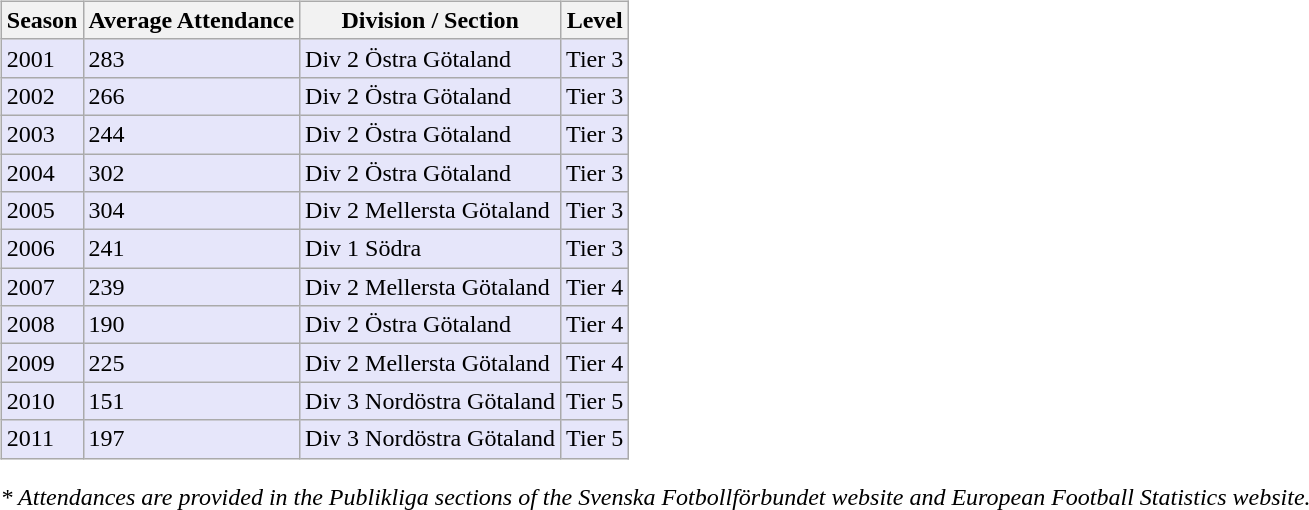<table>
<tr>
<td valign="top" width=0%><br><table class="wikitable">
<tr style="background:#f0f6fa;">
<th><strong>Season</strong></th>
<th><strong>Average Attendance</strong></th>
<th><strong>Division / Section</strong></th>
<th><strong>Level</strong></th>
</tr>
<tr>
<td style="background:#E6E6FA;">2001</td>
<td style="background:#E6E6FA;">283</td>
<td style="background:#E6E6FA;">Div 2 Östra Götaland</td>
<td style="background:#E6E6FA;">Tier 3</td>
</tr>
<tr>
<td style="background:#E6E6FA;">2002</td>
<td style="background:#E6E6FA;">266</td>
<td style="background:#E6E6FA;">Div 2 Östra Götaland</td>
<td style="background:#E6E6FA;">Tier 3</td>
</tr>
<tr>
<td style="background:#E6E6FA;">2003</td>
<td style="background:#E6E6FA;">244</td>
<td style="background:#E6E6FA;">Div 2 Östra Götaland</td>
<td style="background:#E6E6FA;">Tier 3</td>
</tr>
<tr>
<td style="background:#E6E6FA;">2004</td>
<td style="background:#E6E6FA;">302</td>
<td style="background:#E6E6FA;">Div 2 Östra Götaland</td>
<td style="background:#E6E6FA;">Tier 3</td>
</tr>
<tr>
<td style="background:#E6E6FA;">2005</td>
<td style="background:#E6E6FA;">304</td>
<td style="background:#E6E6FA;">Div 2 Mellersta Götaland</td>
<td style="background:#E6E6FA;">Tier 3</td>
</tr>
<tr>
<td style="background:#E6E6FA;">2006</td>
<td style="background:#E6E6FA;">241</td>
<td style="background:#E6E6FA;">Div 1 Södra</td>
<td style="background:#E6E6FA;">Tier 3</td>
</tr>
<tr>
<td style="background:#E6E6FA;">2007</td>
<td style="background:#E6E6FA;">239</td>
<td style="background:#E6E6FA;">Div 2 Mellersta Götaland</td>
<td style="background:#E6E6FA;">Tier 4</td>
</tr>
<tr>
<td style="background:#E6E6FA;">2008</td>
<td style="background:#E6E6FA;">190</td>
<td style="background:#E6E6FA;">Div 2 Östra Götaland</td>
<td style="background:#E6E6FA;">Tier 4</td>
</tr>
<tr>
<td style="background:#E6E6FA;">2009</td>
<td style="background:#E6E6FA;">225</td>
<td style="background:#E6E6FA;">Div 2 Mellersta Götaland</td>
<td style="background:#E6E6FA;">Tier 4</td>
</tr>
<tr>
<td style="background:#E6E6FA;">2010</td>
<td style="background:#E6E6FA;">151</td>
<td style="background:#E6E6FA;">Div 3 Nordöstra Götaland</td>
<td style="background:#E6E6FA;">Tier 5</td>
</tr>
<tr>
<td style="background:#E6E6FA;">2011</td>
<td style="background:#E6E6FA;">197</td>
<td style="background:#E6E6FA;">Div 3 Nordöstra Götaland</td>
<td style="background:#E6E6FA;">Tier 5</td>
</tr>
</table>
<em>* Attendances are provided in the Publikliga sections of the Svenska Fotbollförbundet website and European Football Statistics website.</em> 
</td>
</tr>
</table>
